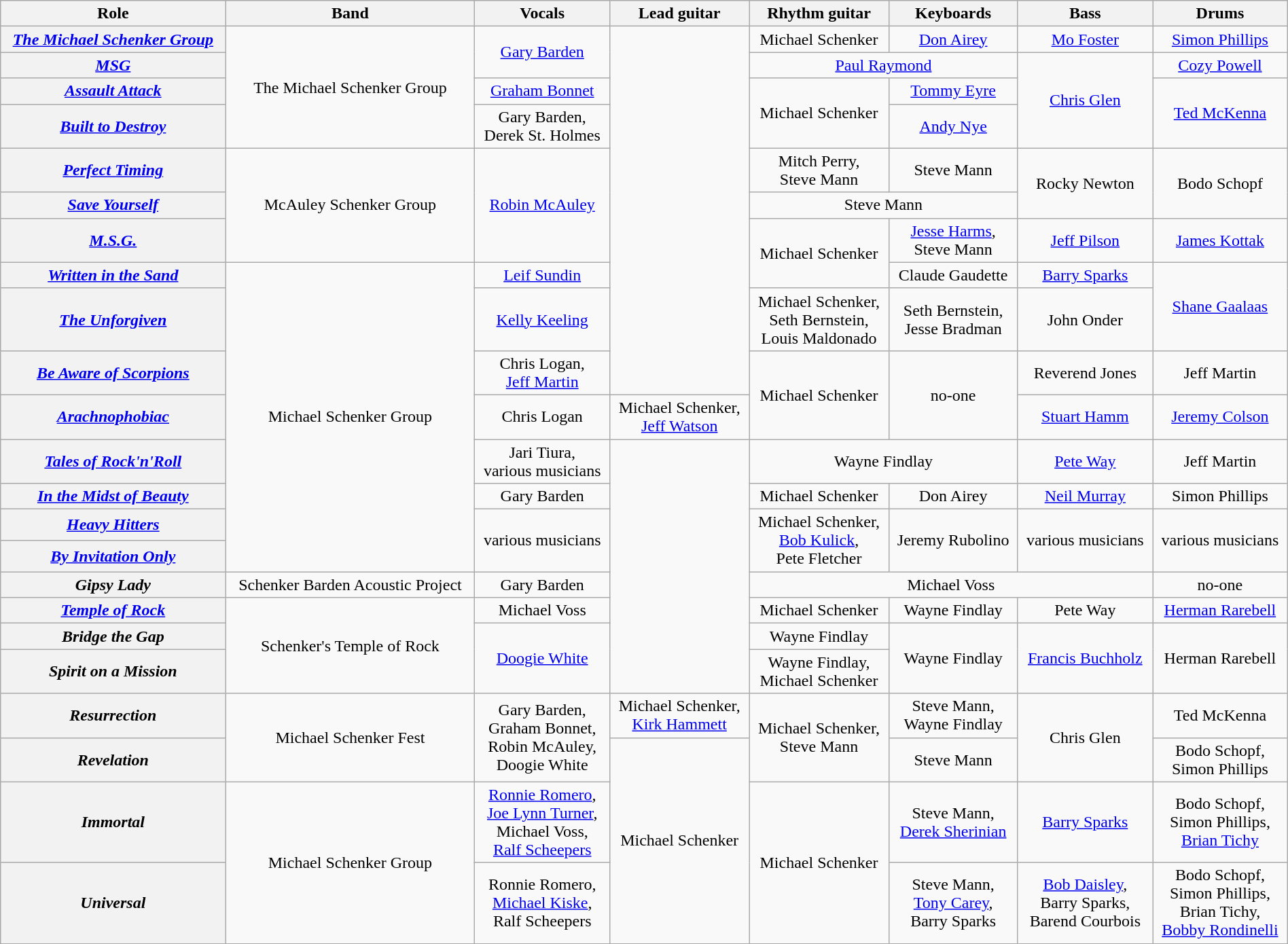<table class="wikitable" style="text-align:center; width:100%;">
<tr>
<th>Role</th>
<th>Band</th>
<th>Vocals</th>
<th>Lead guitar</th>
<th>Rhythm guitar</th>
<th>Keyboards</th>
<th>Bass</th>
<th>Drums</th>
</tr>
<tr>
<th><em><a href='#'>The Michael Schenker Group</a></em><br></th>
<td rowspan="4">The Michael Schenker Group</td>
<td rowspan="2"><a href='#'>Gary Barden</a></td>
<td rowspan="10"></td>
<td>Michael Schenker</td>
<td><a href='#'>Don Airey</a><br></td>
<td><a href='#'>Mo Foster</a><br></td>
<td colspan="1"><a href='#'>Simon Phillips</a><br></td>
</tr>
<tr>
<th><em><a href='#'>MSG</a></em><br></th>
<td colspan="2"><a href='#'>Paul Raymond</a></td>
<td rowspan="3"><a href='#'>Chris Glen</a></td>
<td><a href='#'>Cozy Powell</a></td>
</tr>
<tr>
<th><em><a href='#'>Assault Attack</a></em><br></th>
<td><a href='#'>Graham Bonnet</a></td>
<td rowspan="2">Michael Schenker</td>
<td><a href='#'>Tommy Eyre</a><br></td>
<td rowspan="2"><a href='#'>Ted McKenna</a></td>
</tr>
<tr>
<th><em><a href='#'>Built to Destroy</a></em><br></th>
<td>Gary Barden,<br>Derek St. Holmes</td>
<td><a href='#'>Andy Nye</a></td>
</tr>
<tr>
<th><em><a href='#'>Perfect Timing</a></em><br></th>
<td rowspan="3">McAuley Schenker Group</td>
<td rowspan="3"><a href='#'>Robin McAuley</a></td>
<td>Mitch Perry,<br>Steve Mann<br></td>
<td>Steve Mann<br></td>
<td rowspan="2">Rocky Newton</td>
<td rowspan="2">Bodo Schopf</td>
</tr>
<tr>
<th><em><a href='#'>Save Yourself</a></em><br></th>
<td colspan="2">Steve Mann</td>
</tr>
<tr>
<th><em><a href='#'>M.S.G.</a></em><br></th>
<td rowspan="2">Michael Schenker</td>
<td><a href='#'>Jesse Harms</a>,<br>Steve Mann<br></td>
<td><a href='#'>Jeff Pilson</a></td>
<td><a href='#'>James Kottak</a></td>
</tr>
<tr>
<th><em><a href='#'>Written in the Sand</a></em><br></th>
<td rowspan="8">Michael Schenker Group</td>
<td><a href='#'>Leif Sundin</a></td>
<td>Claude Gaudette<br></td>
<td><a href='#'>Barry Sparks</a></td>
<td rowspan="2"><a href='#'>Shane Gaalaas</a></td>
</tr>
<tr>
<th><em><a href='#'>The Unforgiven</a></em><br></th>
<td><a href='#'>Kelly Keeling</a></td>
<td>Michael Schenker,<br>Seth Bernstein,<br>Louis Maldonado<br></td>
<td>Seth Bernstein,<br>Jesse Bradman<br></td>
<td>John Onder</td>
</tr>
<tr>
<th><em><a href='#'>Be Aware of Scorpions</a></em><br></th>
<td>Chris Logan,<br><a href='#'>Jeff Martin</a></td>
<td rowspan="2">Michael Schenker</td>
<td rowspan="2">no-one</td>
<td>Reverend Jones</td>
<td>Jeff Martin</td>
</tr>
<tr>
<th><em><a href='#'>Arachnophobiac</a></em><br></th>
<td>Chris Logan</td>
<td>Michael Schenker,<br><a href='#'>Jeff Watson</a></td>
<td><a href='#'>Stuart Hamm</a></td>
<td><a href='#'>Jeremy Colson</a></td>
</tr>
<tr>
<th><em><a href='#'>Tales of Rock'n'Roll</a></em><br></th>
<td>Jari Tiura,<br>various musicians </td>
<td rowspan="8"></td>
<td colspan="2">Wayne Findlay</td>
<td><a href='#'>Pete Way</a></td>
<td>Jeff Martin</td>
</tr>
<tr>
<th><em><a href='#'>In the Midst of Beauty</a></em><br></th>
<td>Gary Barden</td>
<td>Michael Schenker</td>
<td>Don Airey</td>
<td><a href='#'>Neil Murray</a></td>
<td>Simon Phillips</td>
</tr>
<tr>
<th><em><a href='#'>Heavy Hitters</a></em><br></th>
<td rowspan="2">various musicians</td>
<td rowspan="2">Michael Schenker,<br><a href='#'>Bob Kulick</a>,<br>Pete Fletcher</td>
<td rowspan="2">Jeremy Rubolino</td>
<td rowspan="2">various musicians</td>
<td rowspan="2">various musicians</td>
</tr>
<tr>
<th><em><a href='#'>By Invitation Only</a></em><br></th>
</tr>
<tr>
<th><em>Gipsy Lady</em><br></th>
<td>Schenker Barden Acoustic Project</td>
<td>Gary Barden</td>
<td colspan="3">Michael Voss</td>
<td>no-one</td>
</tr>
<tr>
<th><em><a href='#'>Temple of Rock</a></em><br></th>
<td rowspan="3">Schenker's Temple of Rock</td>
<td>Michael Voss</td>
<td>Michael Schenker</td>
<td>Wayne Findlay</td>
<td>Pete Way</td>
<td><a href='#'>Herman Rarebell</a></td>
</tr>
<tr>
<th><em>Bridge the Gap</em><br></th>
<td rowspan="2"><a href='#'>Doogie White</a></td>
<td>Wayne Findlay</td>
<td rowspan="2">Wayne Findlay</td>
<td rowspan="2"><a href='#'>Francis Buchholz</a></td>
<td rowspan="2">Herman Rarebell</td>
</tr>
<tr>
<th><em>Spirit on a Mission</em><br></th>
<td>Wayne Findlay,<br>Michael Schenker</td>
</tr>
<tr>
<th><em>Resurrection</em><br></th>
<td rowspan="2">Michael Schenker Fest</td>
<td rowspan="2">Gary Barden,<br>Graham Bonnet,<br>Robin McAuley,<br>Doogie White</td>
<td>Michael Schenker,<br><a href='#'>Kirk Hammett</a></td>
<td rowspan="2">Michael Schenker,<br>Steve Mann</td>
<td>Steve Mann,<br>Wayne Findlay</td>
<td rowspan="2">Chris Glen</td>
<td colspan="1">Ted McKenna</td>
</tr>
<tr>
<th><em>Revelation</em> <br></th>
<td rowspan="3">Michael Schenker</td>
<td>Steve Mann</td>
<td>Bodo Schopf,<br>Simon Phillips</td>
</tr>
<tr>
<th><em>Immortal</em><br></th>
<td rowspan="2">Michael Schenker Group</td>
<td><a href='#'>Ronnie Romero</a>,<br><a href='#'>Joe Lynn Turner</a>,<br>Michael Voss,<br><a href='#'>Ralf Scheepers</a></td>
<td rowspan="2">Michael Schenker</td>
<td>Steve Mann,<br><a href='#'>Derek Sherinian</a></td>
<td><a href='#'>Barry Sparks</a></td>
<td>Bodo Schopf,<br>Simon Phillips,<br><a href='#'>Brian Tichy</a></td>
</tr>
<tr>
<th><em>Universal</em><br></th>
<td>Ronnie Romero,<br><a href='#'>Michael Kiske</a>,<br>Ralf Scheepers</td>
<td>Steve Mann,<br><a href='#'>Tony Carey</a>,<br>Barry Sparks</td>
<td><a href='#'>Bob Daisley</a>,<br>Barry Sparks,<br>Barend Courbois</td>
<td>Bodo Schopf,<br>Simon Phillips,<br>Brian Tichy,<br><a href='#'>Bobby Rondinelli</a></td>
</tr>
</table>
